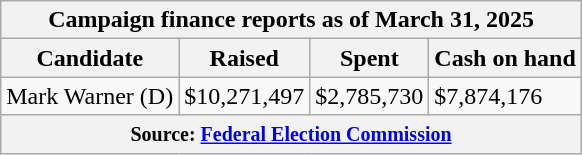<table class="wikitable sortable">
<tr>
<th colspan=4>Campaign finance reports as of March 31, 2025</th>
</tr>
<tr style="text-align:center;">
<th>Candidate</th>
<th>Raised</th>
<th>Spent</th>
<th>Cash on hand</th>
</tr>
<tr>
<td>Mark Warner (D)</td>
<td>$10,271,497</td>
<td>$2,785,730</td>
<td>$7,874,176</td>
</tr>
<tr>
<th colspan="4"><small>Source: <a href='#'>Federal Election Commission</a></small></th>
</tr>
</table>
